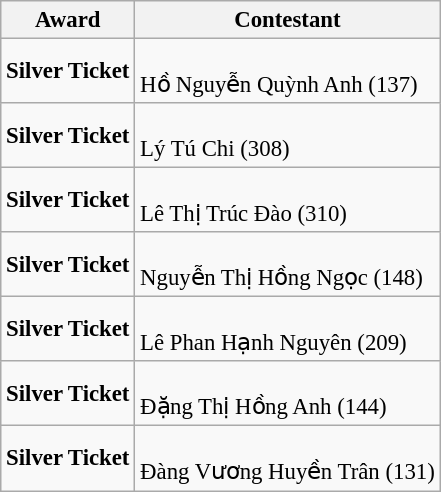<table class="wikitable" style="font-size: 95%;">
<tr>
<th>Award</th>
<th>Contestant</th>
</tr>
<tr>
<td><strong>Silver Ticket</strong></td>
<td><br>Hồ Nguyễn Quỳnh Anh (137)</td>
</tr>
<tr>
<td><strong>Silver Ticket</strong></td>
<td><br>Lý Tú Chi (308)</td>
</tr>
<tr>
<td><strong>Silver Ticket</strong></td>
<td><br>Lê Thị Trúc Đào (310)</td>
</tr>
<tr>
<td><strong>Silver Ticket</strong></td>
<td><br>Nguyễn Thị Hồng Ngọc (148)</td>
</tr>
<tr>
<td><strong>Silver Ticket</strong></td>
<td><br>Lê Phan Hạnh Nguyên (209)</td>
</tr>
<tr>
<td><strong>Silver Ticket</strong></td>
<td><br>Đặng Thị Hồng Anh (144)</td>
</tr>
<tr>
<td><strong>Silver  Ticket</strong></td>
<td><br>Đàng Vương Huyền Trân (131)</td>
</tr>
</table>
